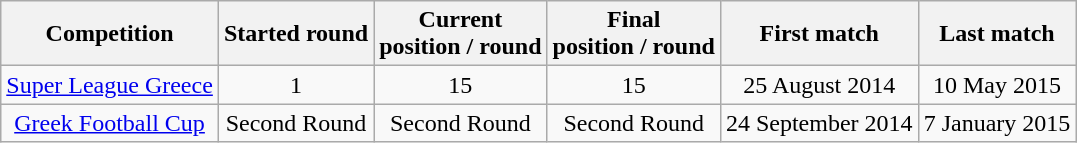<table class="wikitable" style="text-align:center">
<tr>
<th>Competition</th>
<th>Started round</th>
<th>Current<br>position / round</th>
<th>Final<br>position / round</th>
<th>First match</th>
<th>Last match</th>
</tr>
<tr>
<td><a href='#'>Super League Greece</a></td>
<td>1</td>
<td>15</td>
<td>15</td>
<td>25 August 2014</td>
<td>10 May 2015</td>
</tr>
<tr>
<td><a href='#'>Greek Football Cup</a></td>
<td>Second Round</td>
<td>Second Round</td>
<td>Second Round</td>
<td>24 September 2014</td>
<td>7 January 2015</td>
</tr>
</table>
